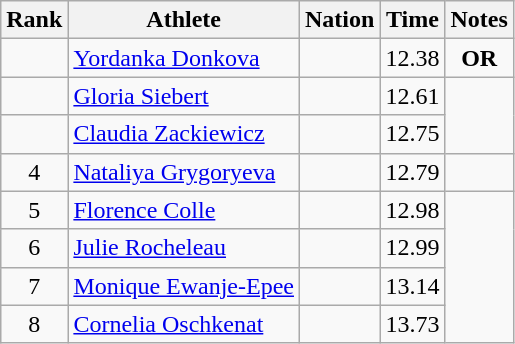<table class="wikitable sortable" style="text-align:center">
<tr>
<th>Rank</th>
<th>Athlete</th>
<th>Nation</th>
<th>Time</th>
<th>Notes</th>
</tr>
<tr>
<td></td>
<td align="left"><a href='#'>Yordanka Donkova</a></td>
<td align="left"></td>
<td>12.38</td>
<td><strong>OR</strong></td>
</tr>
<tr>
<td></td>
<td align="left"><a href='#'>Gloria Siebert</a></td>
<td align="left"></td>
<td>12.61</td>
</tr>
<tr>
<td></td>
<td align="left"><a href='#'>Claudia Zackiewicz</a></td>
<td align="left"></td>
<td>12.75</td>
</tr>
<tr>
<td>4</td>
<td align="left"><a href='#'>Nataliya Grygoryeva</a></td>
<td align="left"></td>
<td>12.79</td>
<td></td>
</tr>
<tr>
<td>5</td>
<td align="left"><a href='#'>Florence Colle</a></td>
<td align="left"></td>
<td>12.98</td>
</tr>
<tr>
<td>6</td>
<td align="left"><a href='#'>Julie Rocheleau</a></td>
<td align="left"></td>
<td>12.99</td>
</tr>
<tr>
<td>7</td>
<td align="left"><a href='#'>Monique Ewanje-Epee</a></td>
<td align="left"></td>
<td>13.14</td>
</tr>
<tr>
<td>8</td>
<td align="left"><a href='#'>Cornelia Oschkenat</a></td>
<td align="left"></td>
<td>13.73</td>
</tr>
</table>
